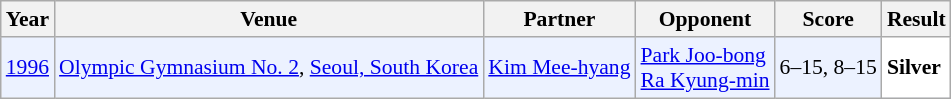<table class="sortable wikitable" style="font-size: 90%;">
<tr>
<th>Year</th>
<th>Venue</th>
<th>Partner</th>
<th>Opponent</th>
<th>Score</th>
<th>Result</th>
</tr>
<tr style="background:#ECF2FF">
<td align="center"><a href='#'>1996</a></td>
<td align="left"><a href='#'>Olympic Gymnasium No. 2</a>, <a href='#'>Seoul, South Korea</a></td>
<td align="left"> <a href='#'>Kim Mee-hyang</a></td>
<td align="left"> <a href='#'>Park Joo-bong</a> <br>  <a href='#'>Ra Kyung-min</a></td>
<td align="left">6–15, 8–15</td>
<td style="text-align:left; background:white"> <strong>Silver</strong></td>
</tr>
</table>
